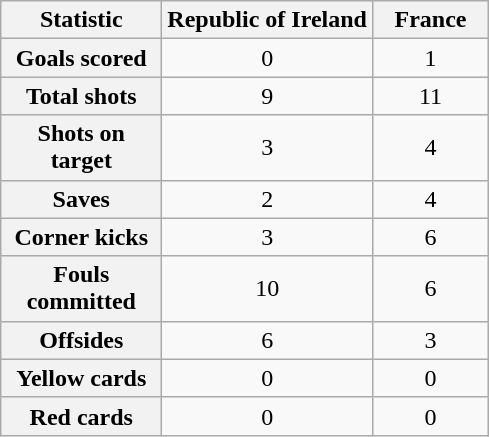<table class="wikitable plainrowheaders" style="text-align: center">
<tr>
<th scope="col" style="width:100px;">Statistic</th>
<th scope="col" style="width:70px;">Republic of Ireland</th>
<th scope="col" style="width:70px;">France</th>
</tr>
<tr>
<th scope=row>Goals scored</th>
<td>0</td>
<td>1</td>
</tr>
<tr>
<th scope=row>Total shots</th>
<td>9</td>
<td>11</td>
</tr>
<tr>
<th scope=row>Shots on target</th>
<td>3</td>
<td>4</td>
</tr>
<tr>
<th scope=row>Saves</th>
<td>2</td>
<td>4</td>
</tr>
<tr>
<th scope=row>Corner kicks</th>
<td>3</td>
<td>6</td>
</tr>
<tr>
<th scope=row>Fouls committed</th>
<td>10</td>
<td>6</td>
</tr>
<tr>
<th scope=row>Offsides</th>
<td>6</td>
<td>3</td>
</tr>
<tr>
<th scope=row>Yellow cards</th>
<td>0</td>
<td>0</td>
</tr>
<tr>
<th scope=row>Red cards</th>
<td>0</td>
<td>0</td>
</tr>
</table>
